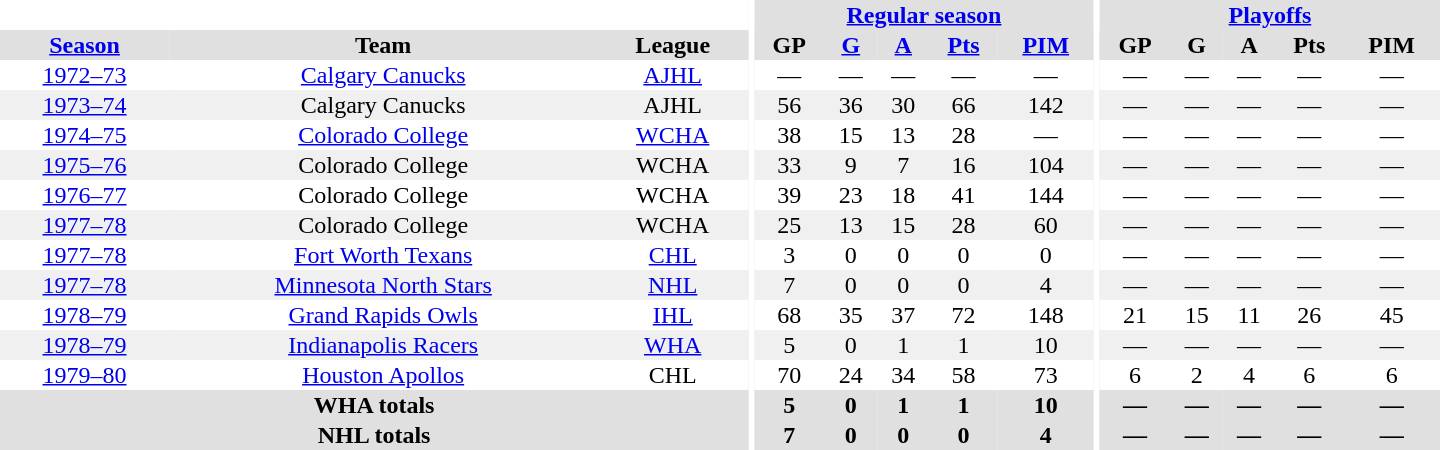<table border="0" cellpadding="1" cellspacing="0" style="text-align:center; width:60em">
<tr bgcolor="#e0e0e0">
<th colspan="3" bgcolor="#ffffff"></th>
<th rowspan="100" bgcolor="#ffffff"></th>
<th colspan="5"><a href='#'>Regular season</a></th>
<th rowspan="100" bgcolor="#ffffff"></th>
<th colspan="5"><a href='#'>Playoffs</a></th>
</tr>
<tr bgcolor="#e0e0e0">
<th><a href='#'>Season</a></th>
<th>Team</th>
<th>League</th>
<th>GP</th>
<th><a href='#'>G</a></th>
<th><a href='#'>A</a></th>
<th><a href='#'>Pts</a></th>
<th><a href='#'>PIM</a></th>
<th>GP</th>
<th>G</th>
<th>A</th>
<th>Pts</th>
<th>PIM</th>
</tr>
<tr>
<td><a href='#'>1972–73</a></td>
<td><a href='#'>Calgary Canucks</a></td>
<td><a href='#'>AJHL</a></td>
<td>—</td>
<td>—</td>
<td>—</td>
<td>—</td>
<td>—</td>
<td>—</td>
<td>—</td>
<td>—</td>
<td>—</td>
<td>—</td>
</tr>
<tr bgcolor="#f0f0f0">
<td><a href='#'>1973–74</a></td>
<td>Calgary Canucks</td>
<td>AJHL</td>
<td>56</td>
<td>36</td>
<td>30</td>
<td>66</td>
<td>142</td>
<td>—</td>
<td>—</td>
<td>—</td>
<td>—</td>
<td>—</td>
</tr>
<tr>
<td><a href='#'>1974–75</a></td>
<td><a href='#'>Colorado College</a></td>
<td><a href='#'>WCHA</a></td>
<td>38</td>
<td>15</td>
<td>13</td>
<td>28</td>
<td>—</td>
<td>—</td>
<td>—</td>
<td>—</td>
<td>—</td>
<td>—</td>
</tr>
<tr bgcolor="#f0f0f0">
<td><a href='#'>1975–76</a></td>
<td>Colorado College</td>
<td>WCHA</td>
<td>33</td>
<td>9</td>
<td>7</td>
<td>16</td>
<td>104</td>
<td>—</td>
<td>—</td>
<td>—</td>
<td>—</td>
<td>—</td>
</tr>
<tr>
<td><a href='#'>1976–77</a></td>
<td>Colorado College</td>
<td>WCHA</td>
<td>39</td>
<td>23</td>
<td>18</td>
<td>41</td>
<td>144</td>
<td>—</td>
<td>—</td>
<td>—</td>
<td>—</td>
<td>—</td>
</tr>
<tr bgcolor="#f0f0f0">
<td><a href='#'>1977–78</a></td>
<td>Colorado College</td>
<td>WCHA</td>
<td>25</td>
<td>13</td>
<td>15</td>
<td>28</td>
<td>60</td>
<td>—</td>
<td>—</td>
<td>—</td>
<td>—</td>
<td>—</td>
</tr>
<tr>
<td><a href='#'>1977–78</a></td>
<td><a href='#'>Fort Worth Texans</a></td>
<td><a href='#'>CHL</a></td>
<td>3</td>
<td>0</td>
<td>0</td>
<td>0</td>
<td>0</td>
<td>—</td>
<td>—</td>
<td>—</td>
<td>—</td>
<td>—</td>
</tr>
<tr bgcolor="#f0f0f0">
<td><a href='#'>1977–78</a></td>
<td><a href='#'>Minnesota North Stars</a></td>
<td><a href='#'>NHL</a></td>
<td>7</td>
<td>0</td>
<td>0</td>
<td>0</td>
<td>4</td>
<td>—</td>
<td>—</td>
<td>—</td>
<td>—</td>
<td>—</td>
</tr>
<tr>
<td><a href='#'>1978–79</a></td>
<td><a href='#'>Grand Rapids Owls</a></td>
<td><a href='#'>IHL</a></td>
<td>68</td>
<td>35</td>
<td>37</td>
<td>72</td>
<td>148</td>
<td>21</td>
<td>15</td>
<td>11</td>
<td>26</td>
<td>45</td>
</tr>
<tr bgcolor="#f0f0f0">
<td><a href='#'>1978–79</a></td>
<td><a href='#'>Indianapolis Racers</a></td>
<td><a href='#'>WHA</a></td>
<td>5</td>
<td>0</td>
<td>1</td>
<td>1</td>
<td>10</td>
<td>—</td>
<td>—</td>
<td>—</td>
<td>—</td>
<td>—</td>
</tr>
<tr>
<td><a href='#'>1979–80</a></td>
<td><a href='#'>Houston Apollos</a></td>
<td>CHL</td>
<td>70</td>
<td>24</td>
<td>34</td>
<td>58</td>
<td>73</td>
<td>6</td>
<td>2</td>
<td>4</td>
<td>6</td>
<td>6</td>
</tr>
<tr bgcolor="#e0e0e0">
<th colspan="3">WHA totals</th>
<th>5</th>
<th>0</th>
<th>1</th>
<th>1</th>
<th>10</th>
<th>—</th>
<th>—</th>
<th>—</th>
<th>—</th>
<th>—</th>
</tr>
<tr bgcolor="#e0e0e0">
<th colspan="3">NHL totals</th>
<th>7</th>
<th>0</th>
<th>0</th>
<th>0</th>
<th>4</th>
<th>—</th>
<th>—</th>
<th>—</th>
<th>—</th>
<th>—</th>
</tr>
</table>
